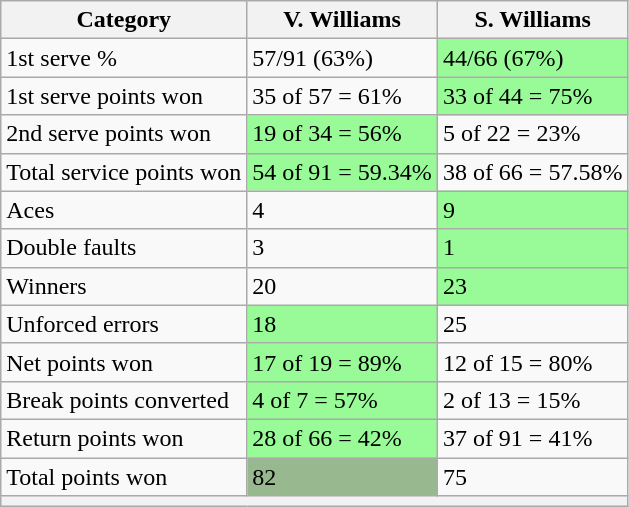<table class="wikitable">
<tr>
<th>Category</th>
<th> V. Williams</th>
<th> S. Williams</th>
</tr>
<tr>
<td>1st serve %</td>
<td>57/91 (63%)</td>
<td bgcolor=98FB98>44/66 (67%)</td>
</tr>
<tr>
<td>1st serve points won</td>
<td>35 of 57 = 61%</td>
<td bgcolor=98FB98>33 of 44 = 75%</td>
</tr>
<tr>
<td>2nd serve points won</td>
<td bgcolor=98FB98>19 of 34 = 56%</td>
<td>5 of 22 = 23%</td>
</tr>
<tr>
<td>Total service points won</td>
<td bgcolor=98FB98>54 of 91 = 59.34%</td>
<td>38 of 66 = 57.58%</td>
</tr>
<tr>
<td>Aces</td>
<td>4</td>
<td bgcolor=98FB98>9</td>
</tr>
<tr>
<td>Double faults</td>
<td>3</td>
<td bgcolor=98FB98>1</td>
</tr>
<tr>
<td>Winners</td>
<td>20</td>
<td bgcolor=98FB98>23</td>
</tr>
<tr>
<td>Unforced errors</td>
<td bgcolor=98FB98>18</td>
<td>25</td>
</tr>
<tr>
<td>Net points won</td>
<td bgcolor=98FB98>17 of 19 = 89%</td>
<td>12 of 15 = 80%</td>
</tr>
<tr>
<td>Break points converted</td>
<td bgcolor=98FB98>4 of 7 = 57%</td>
<td>2 of 13 = 15%</td>
</tr>
<tr>
<td>Return points won</td>
<td bgcolor=98FB98>28 of 66 = 42%</td>
<td>37 of 91 = 41%</td>
</tr>
<tr>
<td>Total points won</td>
<td bgcolor=98FB989>82</td>
<td>75</td>
</tr>
<tr>
<th colspan=3></th>
</tr>
</table>
